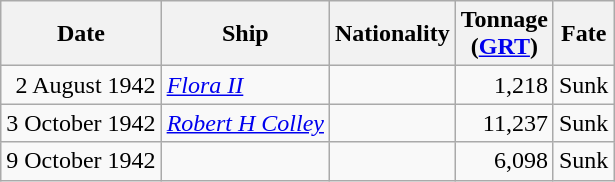<table class="wikitable sortable">
<tr>
<th>Date</th>
<th>Ship</th>
<th>Nationality</th>
<th>Tonnage<br>(<a href='#'>GRT</a>)</th>
<th>Fate</th>
</tr>
<tr>
<td align="right">2 August 1942</td>
<td><em><a href='#'>Flora II</a></em></td>
<td></td>
<td align="right">1,218</td>
<td>Sunk</td>
</tr>
<tr>
<td align="right">3 October 1942</td>
<td><em><a href='#'>Robert H Colley</a></em></td>
<td></td>
<td align="right">11,237</td>
<td>Sunk</td>
</tr>
<tr>
<td align="right">9 October 1942</td>
<td></td>
<td></td>
<td align="right">6,098</td>
<td>Sunk</td>
</tr>
</table>
